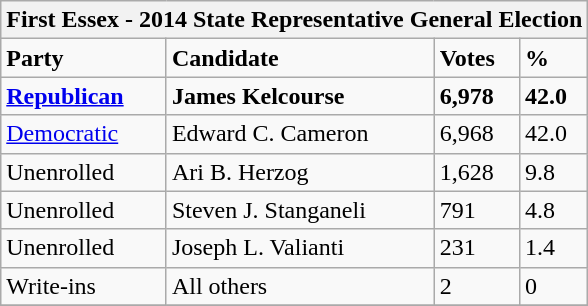<table class="wikitable">
<tr>
<th colspan="4">First Essex - 2014 State Representative General Election</th>
</tr>
<tr>
<td><strong>Party</strong></td>
<td><strong>Candidate</strong></td>
<td><strong>Votes</strong></td>
<td><strong>%</strong></td>
</tr>
<tr>
<td><strong><a href='#'>Republican</a></strong></td>
<td><strong>James Kelcourse</strong></td>
<td><strong>6,978</strong></td>
<td><strong>42.0</strong></td>
</tr>
<tr>
<td><a href='#'>Democratic</a></td>
<td>Edward C. Cameron</td>
<td>6,968</td>
<td>42.0</td>
</tr>
<tr>
<td>Unenrolled</td>
<td>Ari B. Herzog</td>
<td>1,628</td>
<td>9.8</td>
</tr>
<tr>
<td>Unenrolled</td>
<td>Steven J. Stanganeli</td>
<td>791</td>
<td>4.8</td>
</tr>
<tr>
<td>Unenrolled</td>
<td>Joseph L. Valianti</td>
<td>231</td>
<td>1.4</td>
</tr>
<tr>
<td>Write-ins</td>
<td>All others</td>
<td>2</td>
<td>0</td>
</tr>
<tr>
</tr>
</table>
